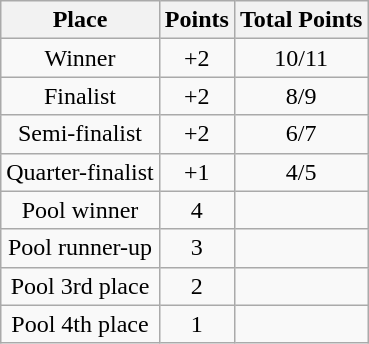<table border=0 cellpadding=0 cellspacing=0>
<tr>
<td valign="top"><br><table class="wikitable" style="text-align: center">
<tr>
<th>Place</th>
<th>Points</th>
<th>Total Points</th>
</tr>
<tr>
<td>Winner</td>
<td>+2</td>
<td>10/11</td>
</tr>
<tr>
<td>Finalist</td>
<td>+2</td>
<td>8/9</td>
</tr>
<tr>
<td>Semi-finalist</td>
<td>+2</td>
<td>6/7</td>
</tr>
<tr>
<td>Quarter-finalist</td>
<td>+1</td>
<td>4/5</td>
</tr>
<tr>
<td>Pool winner</td>
<td>4</td>
<td></td>
</tr>
<tr>
<td>Pool runner-up</td>
<td>3</td>
<td></td>
</tr>
<tr>
<td>Pool 3rd place</td>
<td>2</td>
<td></td>
</tr>
<tr>
<td>Pool 4th place</td>
<td>1</td>
<td></td>
</tr>
</table>
</td>
</tr>
</table>
